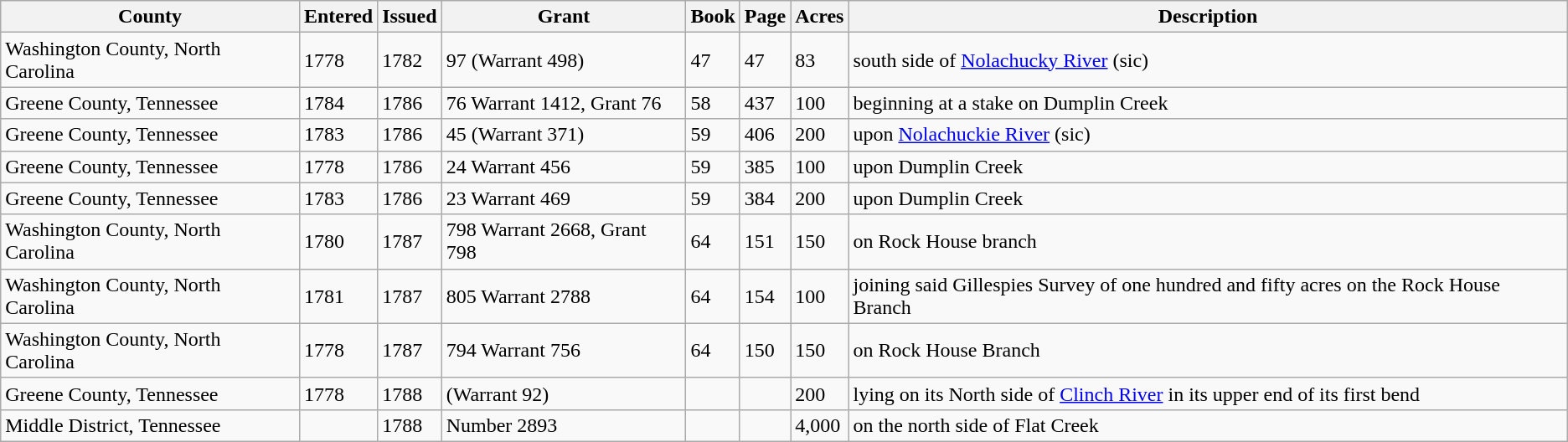<table class="wikitable sortable">
<tr>
<th>County</th>
<th>Entered</th>
<th>Issued</th>
<th>Grant</th>
<th>Book</th>
<th>Page</th>
<th>Acres</th>
<th>Description</th>
</tr>
<tr>
<td>Washington County, North Carolina</td>
<td>1778</td>
<td>1782</td>
<td>97 (Warrant 498)</td>
<td>47</td>
<td>47</td>
<td>83</td>
<td>south side of <a href='#'>Nolachucky River</a> (sic)</td>
</tr>
<tr>
<td>Greene County, Tennessee</td>
<td>1784</td>
<td>1786</td>
<td>76 Warrant 1412, Grant 76</td>
<td>58</td>
<td>437</td>
<td>100</td>
<td>beginning at a stake on Dumplin Creek</td>
</tr>
<tr>
<td>Greene County, Tennessee</td>
<td>1783</td>
<td>1786</td>
<td>45 (Warrant 371)</td>
<td>59</td>
<td>406</td>
<td>200</td>
<td>upon <a href='#'>Nolachuckie River</a> (sic)</td>
</tr>
<tr>
<td>Greene County, Tennessee</td>
<td>1778</td>
<td>1786</td>
<td>24 Warrant 456</td>
<td>59</td>
<td>385</td>
<td>100</td>
<td>upon Dumplin Creek</td>
</tr>
<tr>
<td>Greene County, Tennessee</td>
<td>1783</td>
<td>1786</td>
<td>23 Warrant 469</td>
<td>59</td>
<td>384</td>
<td>200</td>
<td>upon Dumplin Creek</td>
</tr>
<tr>
<td>Washington County, North Carolina</td>
<td>1780</td>
<td>1787</td>
<td>798 Warrant 2668, Grant 798</td>
<td>64</td>
<td>151</td>
<td>150</td>
<td>on Rock House branch</td>
</tr>
<tr>
<td>Washington County, North Carolina</td>
<td>1781</td>
<td>1787</td>
<td>805 Warrant 2788</td>
<td>64</td>
<td>154</td>
<td>100</td>
<td>joining said Gillespies Survey of one hundred and fifty acres on the Rock House Branch</td>
</tr>
<tr>
<td>Washington County, North Carolina</td>
<td>1778</td>
<td>1787</td>
<td>794 Warrant 756</td>
<td>64</td>
<td>150</td>
<td>150</td>
<td>on Rock House Branch</td>
</tr>
<tr>
<td>Greene County, Tennessee</td>
<td>1778</td>
<td>1788</td>
<td>(Warrant 92)</td>
<td></td>
<td></td>
<td>200</td>
<td>lying on its North side of <a href='#'>Clinch River</a> in its upper end of its first bend</td>
</tr>
<tr>
<td>Middle District, Tennessee</td>
<td></td>
<td>1788</td>
<td>Number 2893</td>
<td></td>
<td></td>
<td>4,000</td>
<td>on the north side of Flat Creek</td>
</tr>
</table>
